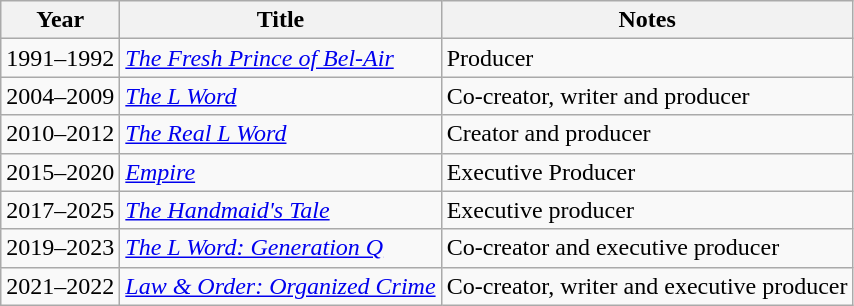<table class="wikitable sortable">
<tr>
<th>Year</th>
<th>Title</th>
<th class="unsortable">Notes</th>
</tr>
<tr>
<td>1991–1992</td>
<td><em><a href='#'>The Fresh Prince of Bel-Air</a></em></td>
<td>Producer</td>
</tr>
<tr>
<td>2004–2009</td>
<td><em><a href='#'>The L Word</a></em></td>
<td>Co-creator, writer and producer</td>
</tr>
<tr>
<td>2010–2012</td>
<td><em><a href='#'>The Real L Word</a></em></td>
<td>Creator and producer</td>
</tr>
<tr>
<td>2015–2020</td>
<td><em><a href='#'>Empire</a></em></td>
<td>Executive Producer</td>
</tr>
<tr>
<td>2017–2025</td>
<td><em><a href='#'>The Handmaid's Tale</a></em></td>
<td>Executive producer</td>
</tr>
<tr>
<td>2019–2023</td>
<td><em><a href='#'>The L Word: Generation Q</a></em></td>
<td>Co-creator and executive producer</td>
</tr>
<tr>
<td>2021–2022</td>
<td><em><a href='#'>Law & Order: Organized Crime</a></em></td>
<td>Co-creator, writer and executive producer</td>
</tr>
</table>
